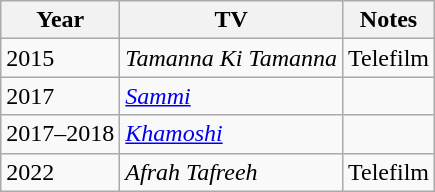<table class="wikitable">
<tr>
<th>Year</th>
<th>TV</th>
<th>Notes</th>
</tr>
<tr>
<td>2015</td>
<td><em>Tamanna Ki Tamanna</em></td>
<td>Telefilm</td>
</tr>
<tr>
<td>2017</td>
<td><em><a href='#'>Sammi</a></em></td>
<td></td>
</tr>
<tr>
<td>2017–2018</td>
<td><em><a href='#'>Khamoshi</a></em></td>
<td></td>
</tr>
<tr>
<td>2022</td>
<td><em>Afrah Tafreeh</em></td>
<td>Telefilm</td>
</tr>
</table>
